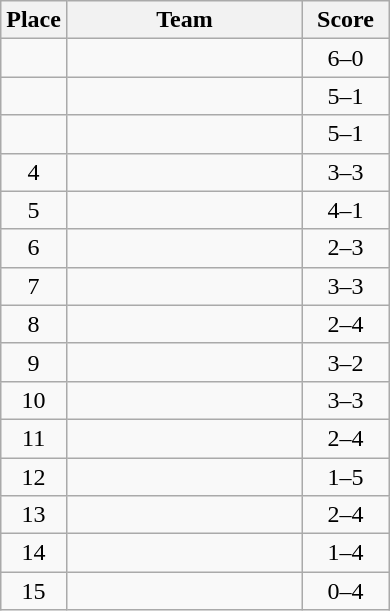<table class="wikitable" style="text-align:center;">
<tr>
<th width=30>Place</th>
<th width=150>Team</th>
<th width=50>Score</th>
</tr>
<tr>
<td></td>
<td align="left"></td>
<td>6–0</td>
</tr>
<tr>
<td></td>
<td align="left"></td>
<td>5–1</td>
</tr>
<tr>
<td></td>
<td align="left"></td>
<td>5–1</td>
</tr>
<tr>
<td>4</td>
<td align="left"></td>
<td>3–3</td>
</tr>
<tr>
<td>5</td>
<td align="left"></td>
<td>4–1</td>
</tr>
<tr>
<td>6</td>
<td align="left"></td>
<td>2–3</td>
</tr>
<tr>
<td>7</td>
<td align="left"></td>
<td>3–3</td>
</tr>
<tr>
<td>8</td>
<td align="left"></td>
<td>2–4</td>
</tr>
<tr>
<td>9</td>
<td align="left"></td>
<td>3–2</td>
</tr>
<tr>
<td>10</td>
<td align="left"></td>
<td>3–3</td>
</tr>
<tr>
<td>11</td>
<td align="left"></td>
<td>2–4</td>
</tr>
<tr>
<td>12</td>
<td align="left"></td>
<td>1–5</td>
</tr>
<tr>
<td>13</td>
<td align="left"></td>
<td>2–4</td>
</tr>
<tr>
<td>14</td>
<td align="left"></td>
<td>1–4</td>
</tr>
<tr>
<td>15</td>
<td align="left"></td>
<td>0–4</td>
</tr>
</table>
